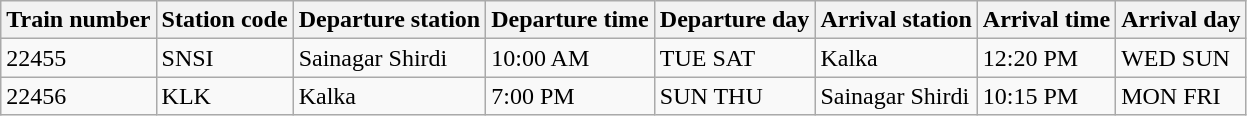<table class="wikitable">
<tr>
<th>Train number</th>
<th>Station code</th>
<th>Departure station</th>
<th>Departure time</th>
<th>Departure day</th>
<th>Arrival station</th>
<th>Arrival time</th>
<th>Arrival day</th>
</tr>
<tr>
<td>22455</td>
<td>SNSI</td>
<td>Sainagar Shirdi</td>
<td>10:00 AM</td>
<td>TUE SAT</td>
<td>Kalka</td>
<td>12:20 PM</td>
<td>WED SUN</td>
</tr>
<tr>
<td>22456</td>
<td>KLK</td>
<td>Kalka</td>
<td>7:00 PM</td>
<td>SUN THU</td>
<td>Sainagar Shirdi</td>
<td>10:15 PM</td>
<td>MON FRI</td>
</tr>
</table>
